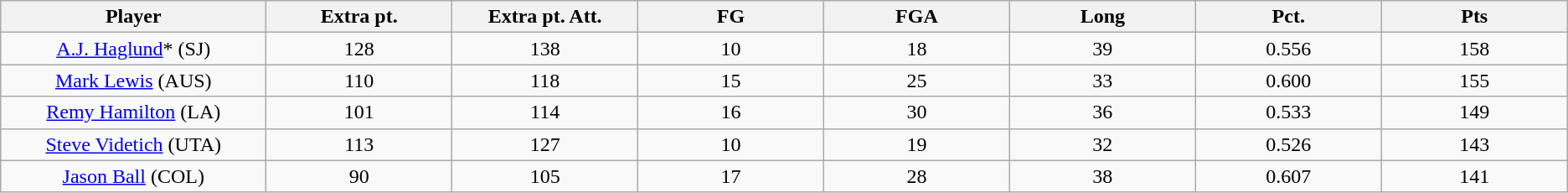<table class="wikitable sortable">
<tr>
<th bgcolor="#DDDDFF" width="10%">Player</th>
<th bgcolor="#DDDDFF" width="7%">Extra pt.</th>
<th bgcolor="#DDDDFF" width="7%">Extra pt. Att.</th>
<th bgcolor="#DDDDFF" width="7%">FG</th>
<th bgcolor="#DDDDFF" width="7%">FGA</th>
<th bgcolor="#DDDDFF" width="7%">Long</th>
<th bgcolor="#DDDDFF" width="7%">Pct.</th>
<th bgcolor="#DDDDFF" width="7%">Pts</th>
</tr>
<tr align="center">
<td><a href='#'>A.J. Haglund</a>* (SJ)</td>
<td>128</td>
<td>138</td>
<td>10</td>
<td>18</td>
<td>39</td>
<td>0.556</td>
<td>158</td>
</tr>
<tr align="center">
<td><a href='#'>Mark Lewis</a> (AUS)</td>
<td>110</td>
<td>118</td>
<td>15</td>
<td>25</td>
<td>33</td>
<td>0.600</td>
<td>155</td>
</tr>
<tr align="center">
<td><a href='#'>Remy Hamilton</a> (LA)</td>
<td>101</td>
<td>114</td>
<td>16</td>
<td>30</td>
<td>36</td>
<td>0.533</td>
<td>149</td>
</tr>
<tr align="center">
<td><a href='#'>Steve Videtich</a> (UTA)</td>
<td>113</td>
<td>127</td>
<td>10</td>
<td>19</td>
<td>32</td>
<td>0.526</td>
<td>143</td>
</tr>
<tr align="center">
<td><a href='#'>Jason Ball</a> (COL)</td>
<td>90</td>
<td>105</td>
<td>17</td>
<td>28</td>
<td>38</td>
<td>0.607</td>
<td>141</td>
</tr>
</table>
